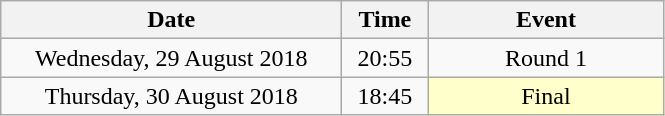<table class = "wikitable" style="text-align:center;">
<tr>
<th width=220>Date</th>
<th width=50>Time</th>
<th width=150>Event</th>
</tr>
<tr>
<td>Wednesday, 29 August 2018</td>
<td>20:55</td>
<td>Round 1</td>
</tr>
<tr>
<td>Thursday, 30 August 2018</td>
<td>18:45</td>
<td bgcolor=ffffcc>Final</td>
</tr>
</table>
